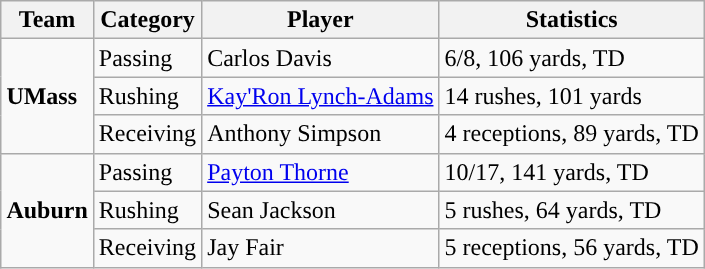<table class="wikitable" style="float: right;">
<tr>
<th>Team</th>
<th>Category</th>
<th>Player</th>
<th>Statistics</th>
</tr>
<tr>
<td rowspan=3><strong>UMass</strong></td>
<td>Passing</td>
<td>Carlos Davis</td>
<td>6/8, 106 yards, TD</td>
</tr>
<tr>
<td>Rushing</td>
<td><a href='#'>Kay'Ron Lynch-Adams</a></td>
<td>14 rushes, 101 yards</td>
</tr>
<tr>
<td>Receiving</td>
<td>Anthony Simpson</td>
<td>4 receptions, 89 yards, TD</td>
</tr>
<tr>
<td rowspan=3><strong>Auburn</strong></td>
<td>Passing</td>
<td><a href='#'>Payton Thorne</a></td>
<td>10/17, 141 yards, TD</td>
</tr>
<tr>
<td>Rushing</td>
<td>Sean Jackson</td>
<td>5 rushes, 64 yards, TD</td>
</tr>
<tr>
<td>Receiving</td>
<td>Jay Fair</td>
<td>5 receptions, 56 yards, TD</td>
</tr>
</table>
